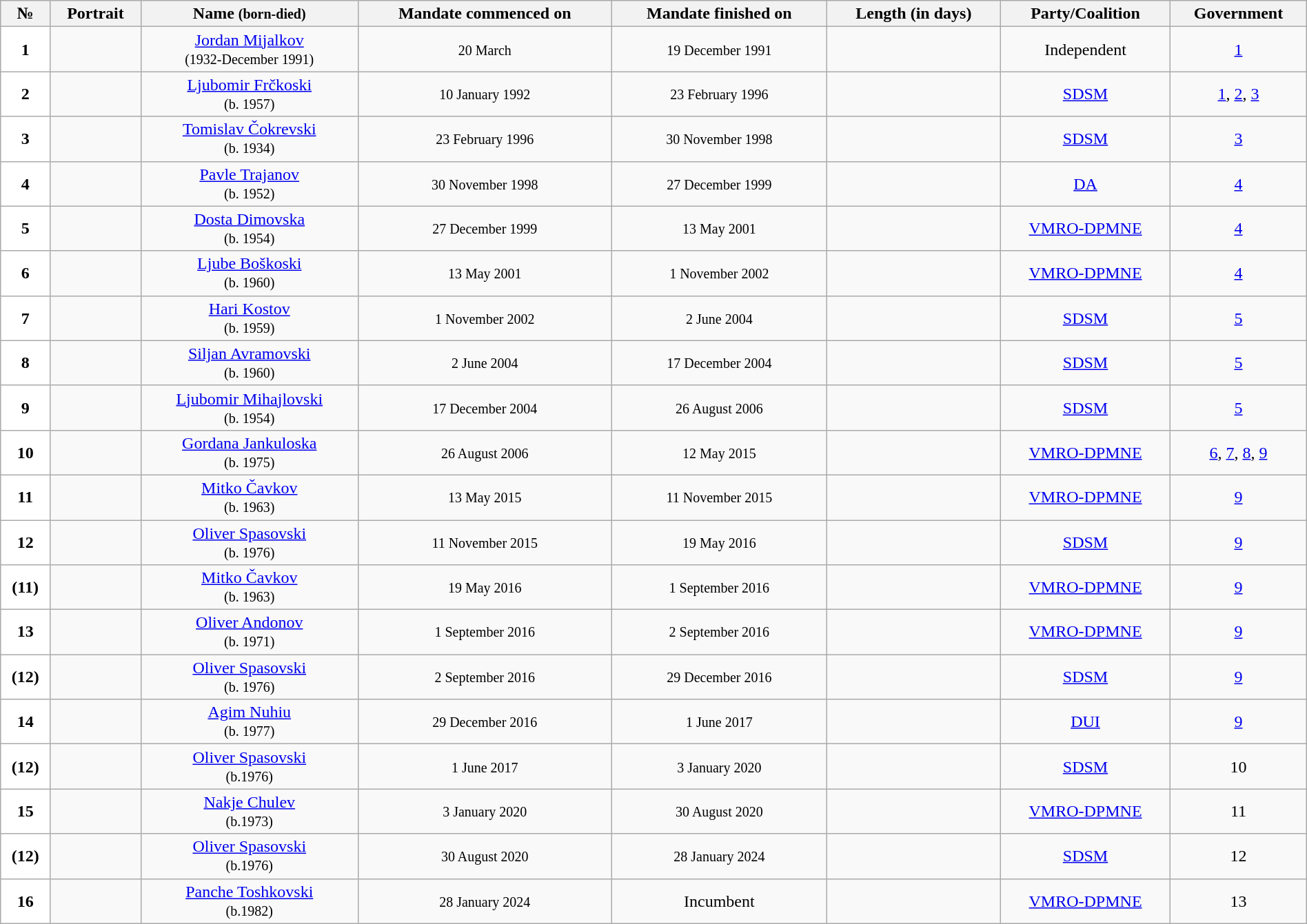<table class="wikitable" style="width:100%; text-align:center">
<tr>
<th>№</th>
<th>Portrait</th>
<th>Name  <small>(born-died)</small></th>
<th>Mandate commenced on</th>
<th>Mandate finished on</th>
<th>Length (in days)</th>
<th>Party/Coalition</th>
<th>Government</th>
</tr>
<tr>
<td style="background:white"><strong>1</strong></td>
<td></td>
<td><a href='#'>Jordan Mijalkov</a><br><small>(1932-December 1991)</small></td>
<td><small>20 March</small></td>
<td><small>19 December 1991</small></td>
<td></td>
<td>Independent</td>
<td><a href='#'>1</a></td>
</tr>
<tr>
<td style="background:white"><strong>2</strong></td>
<td></td>
<td><a href='#'>Ljubomir Frčkoski</a><br><small>(b. 1957)</small></td>
<td><small>10 January 1992</small></td>
<td><small>23 February 1996</small></td>
<td></td>
<td><a href='#'>SDSM</a></td>
<td><a href='#'>1</a>, <a href='#'>2</a>, <a href='#'>3</a></td>
</tr>
<tr>
<td style="background:white"><strong>3</strong></td>
<td></td>
<td><a href='#'>Tomislav Čokrevski</a><br><small>(b. 1934)</small></td>
<td><small>23 February 1996</small></td>
<td><small>30 November 1998</small></td>
<td></td>
<td><a href='#'>SDSM</a></td>
<td><a href='#'>3</a></td>
</tr>
<tr>
<td style="background:white"><strong>4</strong></td>
<td></td>
<td><a href='#'>Pavle Trajanov</a><br><small>(b. 1952)</small></td>
<td><small>30 November 1998</small></td>
<td><small>27 December 1999</small></td>
<td></td>
<td><a href='#'>DA</a></td>
<td><a href='#'>4</a></td>
</tr>
<tr>
<td style="background:white"><strong>5</strong></td>
<td></td>
<td><a href='#'>Dosta Dimovska</a><br><small>(b. 1954)</small></td>
<td><small>27 December 1999</small></td>
<td><small>13 May 2001</small></td>
<td></td>
<td><a href='#'>VMRO-DPMNE</a></td>
<td><a href='#'>4</a></td>
</tr>
<tr>
<td style="background:white"><strong>6</strong></td>
<td></td>
<td><a href='#'>Ljube Boškoski</a><br><small>(b. 1960)</small></td>
<td><small>13 May 2001</small></td>
<td><small>1 November 2002</small></td>
<td></td>
<td><a href='#'>VMRO-DPMNE</a></td>
<td><a href='#'>4</a></td>
</tr>
<tr>
<td style="background:white"><strong>7</strong></td>
<td></td>
<td><a href='#'>Hari Kostov</a><br><small>(b. 1959)</small></td>
<td><small>1 November 2002</small></td>
<td><small>2 June 2004</small></td>
<td></td>
<td><a href='#'>SDSM</a></td>
<td><a href='#'>5</a></td>
</tr>
<tr>
<td style="background:white"><strong>8</strong></td>
<td></td>
<td><a href='#'>Siljan Avramovski</a><br><small>(b. 1960)</small></td>
<td><small>2 June 2004</small></td>
<td><small>17 December 2004</small></td>
<td></td>
<td><a href='#'>SDSM</a></td>
<td><a href='#'>5</a></td>
</tr>
<tr>
<td style="background:white"><strong>9</strong></td>
<td></td>
<td><a href='#'>Ljubomir Mihajlovski</a><br><small>(b. 1954)</small></td>
<td><small>17 December 2004</small></td>
<td><small>26 August 2006</small></td>
<td></td>
<td><a href='#'>SDSM</a></td>
<td><a href='#'>5</a></td>
</tr>
<tr>
<td style="background:white"><strong>10</strong></td>
<td></td>
<td><a href='#'>Gordana Jankuloska</a> <br><small>(b. 1975)</small></td>
<td><small>26 August 2006</small></td>
<td><small>12 May 2015</small></td>
<td></td>
<td><a href='#'>VMRO-DPMNE</a></td>
<td><a href='#'>6</a>, <a href='#'>7</a>, <a href='#'>8</a>, <a href='#'>9</a></td>
</tr>
<tr>
<td style="background:white"><strong>11</strong></td>
<td></td>
<td><a href='#'>Mitko Čavkov</a> <br> <small>(b. 1963)</small></td>
<td><small>13 May 2015</small></td>
<td><small>11 November 2015</small></td>
<td></td>
<td><a href='#'>VMRO-DPMNE</a></td>
<td><a href='#'>9</a></td>
</tr>
<tr>
<td style="background:white"><strong>12</strong></td>
<td></td>
<td><a href='#'>Oliver Spasovski</a> <br> <small>(b. 1976)</small></td>
<td><small>11 November 2015</small></td>
<td><small>19 May 2016</small></td>
<td></td>
<td><a href='#'>SDSM</a></td>
<td><a href='#'>9</a></td>
</tr>
<tr>
<td style="background:white"><strong>(11)</strong></td>
<td></td>
<td><a href='#'>Mitko Čavkov</a> <br> <small>(b. 1963)</small></td>
<td><small>19 May 2016</small></td>
<td><small>1 September 2016</small> </td>
<td></td>
<td><a href='#'>VMRO-DPMNE</a></td>
<td><a href='#'>9</a></td>
</tr>
<tr>
<td style="background:white"><strong>13</strong></td>
<td></td>
<td><a href='#'>Oliver Andonov</a> <br> <small>(b. 1971)</small></td>
<td><small>1 September 2016</small></td>
<td><small>2 September 2016</small></td>
<td></td>
<td><a href='#'>VMRO-DPMNE</a></td>
<td><a href='#'>9</a></td>
</tr>
<tr>
<td style="background:white"><strong>(12)</strong></td>
<td></td>
<td><a href='#'>Oliver Spasovski</a> <br> <small>(b. 1976)</small></td>
<td><small>2 September 2016</small></td>
<td><small>29 December 2016</small></td>
<td></td>
<td><a href='#'>SDSM</a></td>
<td><a href='#'>9</a></td>
</tr>
<tr>
<td style="background:white"><strong>14</strong></td>
<td></td>
<td><a href='#'>Agim Nuhiu</a> <br> <small>(b. 1977)</small></td>
<td><small>29 December 2016</small></td>
<td><small>1 June 2017</small></td>
<td></td>
<td><a href='#'>DUI</a></td>
<td><a href='#'>9</a></td>
</tr>
<tr>
<td style="background:white"><strong>(12)</strong></td>
<td></td>
<td><a href='#'>Oliver Spasovski</a> <br> <small>(b.1976)</small></td>
<td><small>1 June 2017</small></td>
<td><small>3 January 2020</small></td>
<td></td>
<td><a href='#'>SDSM</a></td>
<td>10</td>
</tr>
<tr>
<td style="background:white"><strong>15</strong></td>
<td></td>
<td><a href='#'>Nakje Chulev</a> <br> <small>(b.1973)</small></td>
<td><small>3 January 2020</small></td>
<td><small>30 August 2020</small></td>
<td></td>
<td><a href='#'>VMRO-DPMNE</a></td>
<td>11</td>
</tr>
<tr>
<td style="background:white"><strong>(12)</strong></td>
<td></td>
<td><a href='#'>Oliver Spasovski</a> <br> <small>(b.1976)</small></td>
<td><small>30 August 2020</small></td>
<td><small>28 January 2024</small></td>
<td></td>
<td><a href='#'>SDSM</a></td>
<td>12</td>
</tr>
<tr>
<td style="background:white"><strong>16</strong></td>
<td></td>
<td><a href='#'>Panche Toshkovski</a> <br> <small>(b.1982)</small></td>
<td><small>28 January 2024</small></td>
<td>Incumbent</td>
<td></td>
<td><a href='#'>VMRO-DPMNE</a></td>
<td>13</td>
</tr>
</table>
